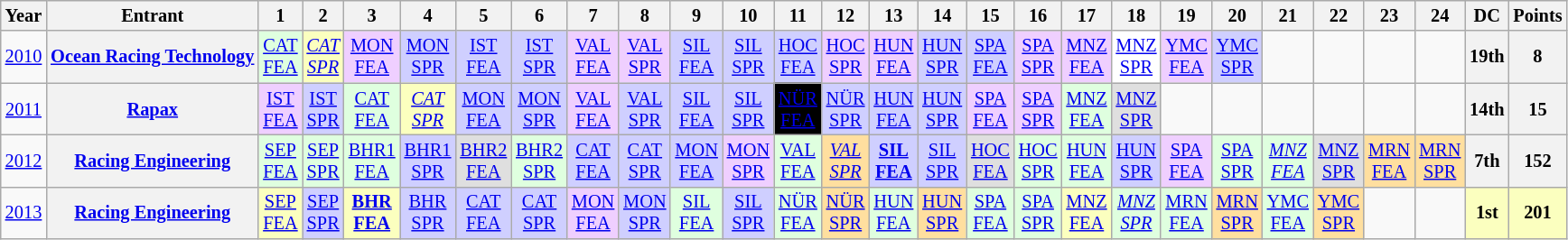<table class="wikitable" style="text-align:center; font-size:85%">
<tr>
<th>Year</th>
<th>Entrant</th>
<th>1</th>
<th>2</th>
<th>3</th>
<th>4</th>
<th>5</th>
<th>6</th>
<th>7</th>
<th>8</th>
<th>9</th>
<th>10</th>
<th>11</th>
<th>12</th>
<th>13</th>
<th>14</th>
<th>15</th>
<th>16</th>
<th>17</th>
<th>18</th>
<th>19</th>
<th>20</th>
<th>21</th>
<th>22</th>
<th>23</th>
<th>24</th>
<th>DC</th>
<th>Points</th>
</tr>
<tr>
<td><a href='#'>2010</a></td>
<th nowrap><a href='#'>Ocean Racing Technology</a></th>
<td style="background:#DFFFDF;"><a href='#'>CAT<br>FEA</a><br></td>
<td style="background:#FBFFBF;"><em><a href='#'>CAT<br>SPR</a></em><br></td>
<td style="background:#EFCFFF;"><a href='#'>MON<br>FEA</a><br></td>
<td style="background:#CFCFFF;"><a href='#'>MON<br>SPR</a><br></td>
<td style="background:#CFCFFF;"><a href='#'>IST<br>FEA</a><br></td>
<td style="background:#CFCFFF;"><a href='#'>IST<br>SPR</a><br></td>
<td style="background:#EFCFFF;"><a href='#'>VAL<br>FEA</a><br></td>
<td style="background:#EFCFFF;"><a href='#'>VAL<br>SPR</a><br></td>
<td style="background:#CFCFFF;"><a href='#'>SIL<br>FEA</a><br></td>
<td style="background:#CFCFFF;"><a href='#'>SIL<br>SPR</a><br></td>
<td style="background:#CFCFFF;"><a href='#'>HOC<br>FEA</a><br></td>
<td style="background:#EFCFFF;"><a href='#'>HOC<br>SPR</a><br></td>
<td style="background:#EFCFFF;"><a href='#'>HUN<br>FEA</a><br></td>
<td style="background:#CFCFFF;"><a href='#'>HUN<br>SPR</a><br></td>
<td style="background:#CFCFFF;"><a href='#'>SPA<br>FEA</a><br></td>
<td style="background:#EFCFFF;"><a href='#'>SPA<br>SPR</a><br></td>
<td style="background:#EFCFFF;"><a href='#'>MNZ<br>FEA</a><br></td>
<td style="background:#FFFFFF;"><a href='#'>MNZ<br>SPR</a><br></td>
<td style="background:#EFCFFF;"><a href='#'>YMC<br>FEA</a><br></td>
<td style="background:#CFCFFF;"><a href='#'>YMC<br>SPR</a><br></td>
<td></td>
<td></td>
<td></td>
<td></td>
<th>19th</th>
<th>8</th>
</tr>
<tr>
<td><a href='#'>2011</a></td>
<th nowrap><a href='#'>Rapax</a></th>
<td style="background:#EFCFFF;"><a href='#'>IST<br>FEA</a><br></td>
<td style="background:#CFCFFF;"><a href='#'>IST<br>SPR</a><br></td>
<td style="background:#DFFFDF;"><a href='#'>CAT<br>FEA</a><br></td>
<td style="background:#FBFFBF;"><em><a href='#'>CAT<br>SPR</a></em><br></td>
<td style="background:#CFCFFF;"><a href='#'>MON<br>FEA</a><br></td>
<td style="background:#CFCFFF;"><a href='#'>MON<br>SPR</a><br></td>
<td style="background:#EFCFFF;"><a href='#'>VAL<br>FEA</a><br></td>
<td style="background:#CFCFFF;"><a href='#'>VAL<br>SPR</a><br></td>
<td style="background:#CFCFFF;"><a href='#'>SIL<br>FEA</a><br></td>
<td style="background:#CFCFFF;"><a href='#'>SIL<br>SPR</a><br></td>
<td style="background:black; color:white"><a href='#'><span>NÜR<br>FEA</span></a><br></td>
<td style="background:#CFCFFF;"><a href='#'>NÜR<br>SPR</a><br></td>
<td style="background:#CFCFFF;"><a href='#'>HUN<br>FEA</a><br></td>
<td style="background:#CFCFFF;"><a href='#'>HUN<br>SPR</a><br></td>
<td style="background:#EFCFFF;"><a href='#'>SPA<br>FEA</a><br></td>
<td style="background:#EFCFFF;"><a href='#'>SPA<br>SPR</a><br></td>
<td style="background:#DFFFDF;"><a href='#'>MNZ<br>FEA</a><br></td>
<td style="background:#DFDFDF;"><a href='#'>MNZ<br>SPR</a><br></td>
<td></td>
<td></td>
<td></td>
<td></td>
<td></td>
<td></td>
<th>14th</th>
<th>15</th>
</tr>
<tr>
<td><a href='#'>2012</a></td>
<th nowrap><a href='#'>Racing Engineering</a></th>
<td style="background:#DFFFDF;"><a href='#'>SEP<br>FEA</a><br></td>
<td style="background:#DFFFDF;"><a href='#'>SEP<br>SPR</a><br></td>
<td style="background:#DFFFDF;"><a href='#'>BHR1<br>FEA</a><br></td>
<td style="background:#CFCFFF;"><a href='#'>BHR1<br>SPR</a><br></td>
<td style="background:#DFDFDF;"><a href='#'>BHR2<br>FEA</a><br></td>
<td style="background:#DFFFDF;"><a href='#'>BHR2<br>SPR</a><br></td>
<td style="background:#CFCFFF;"><a href='#'>CAT<br>FEA</a><br></td>
<td style="background:#CFCFFF;"><a href='#'>CAT<br>SPR</a><br></td>
<td style="background:#CFCFFF;"><a href='#'>MON<br>FEA</a><br></td>
<td style="background:#EFCFFF;"><a href='#'>MON<br>SPR</a><br></td>
<td style="background:#DFFFDF;"><a href='#'>VAL<br>FEA</a><br></td>
<td style="background:#ffdf9f;"><em><a href='#'>VAL<br>SPR</a></em><br></td>
<td style="background:#CFCFFF;"><strong><a href='#'>SIL<br>FEA</a></strong><br></td>
<td style="background:#CFCFFF;"><a href='#'>SIL<br>SPR</a><br></td>
<td style="background:#DFDFDF;"><a href='#'>HOC<br>FEA</a><br></td>
<td style="background:#DFFFDF;"><a href='#'>HOC<br>SPR</a><br></td>
<td style="background:#DFFFDF;"><a href='#'>HUN<br>FEA</a><br></td>
<td style="background:#CFCFFF;"><a href='#'>HUN<br>SPR</a><br></td>
<td style="background:#EFCFFF;"><a href='#'>SPA<br>FEA</a><br></td>
<td style="background:#DFFFDF;"><a href='#'>SPA<br>SPR</a><br></td>
<td style="background:#DFFFDF;"><em><a href='#'>MNZ<br>FEA</a></em><br></td>
<td style="background:#DFDFDF;"><a href='#'>MNZ<br>SPR</a><br></td>
<td style="background:#ffdf9f;"><a href='#'>MRN<br>FEA</a><br></td>
<td style="background:#ffdf9f;"><a href='#'>MRN<br>SPR</a><br></td>
<th>7th</th>
<th>152</th>
</tr>
<tr>
<td><a href='#'>2013</a></td>
<th nowrap><a href='#'>Racing Engineering</a></th>
<td style="background:#FBFFBF;"><a href='#'>SEP<br>FEA</a><br></td>
<td style="background:#CFCFFF;"><a href='#'>SEP<br>SPR</a><br></td>
<td style="background:#FBFFBF;"><strong><a href='#'>BHR<br>FEA</a></strong><br></td>
<td style="background:#CFCFFF;"><a href='#'>BHR<br>SPR</a><br></td>
<td style="background:#CFCFFF;"><a href='#'>CAT<br>FEA</a><br></td>
<td style="background:#CFCFFF;"><a href='#'>CAT<br>SPR</a><br></td>
<td style="background:#EFCFFF;"><a href='#'>MON<br>FEA</a><br></td>
<td style="background:#CFCFFF;"><a href='#'>MON<br>SPR</a><br></td>
<td style="background:#DFFFDF;"><a href='#'>SIL<br>FEA</a><br></td>
<td style="background:#CFCFFF;"><a href='#'>SIL<br>SPR</a><br></td>
<td style="background:#DFFFDF;"><a href='#'>NÜR<br>FEA</a><br></td>
<td style="background:#FFDF9F;"><a href='#'>NÜR<br>SPR</a><br></td>
<td style="background:#DFFFDF;"><a href='#'>HUN<br>FEA</a><br></td>
<td style="background:#FFDF9F;"><a href='#'>HUN<br>SPR</a><br></td>
<td style="background:#DFFFDF;"><a href='#'>SPA<br>FEA</a><br></td>
<td style="background:#DFFFDF;"><a href='#'>SPA<br>SPR</a><br></td>
<td style="background:#FBFFBF;"><a href='#'>MNZ<br>FEA</a><br></td>
<td style="background:#DFFFDF;"><em><a href='#'>MNZ<br>SPR</a></em><br></td>
<td style="background:#DFFFDF;"><a href='#'>MRN<br>FEA</a><br></td>
<td style="background:#FFDF9F;"><a href='#'>MRN<br>SPR</a><br></td>
<td style="background:#DFFFDF;"><a href='#'>YMC<br>FEA</a><br></td>
<td style="background:#FFDF9F;"><a href='#'>YMC<br>SPR</a><br></td>
<td></td>
<td></td>
<td style="background:#FBFFBF;"><strong>1st</strong></td>
<td style="background:#FBFFBF;"><strong>201</strong></td>
</tr>
</table>
